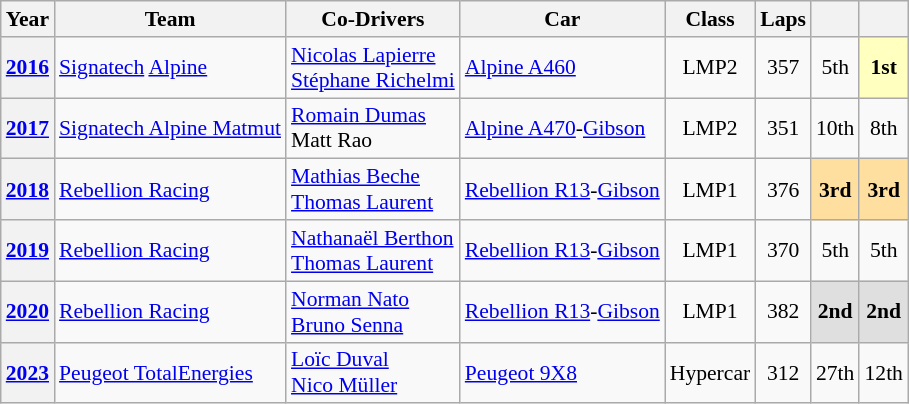<table class="wikitable" style="text-align:center; font-size:90%">
<tr>
<th>Year</th>
<th>Team</th>
<th>Co-Drivers</th>
<th>Car</th>
<th>Class</th>
<th>Laps</th>
<th></th>
<th></th>
</tr>
<tr>
<th><a href='#'>2016</a></th>
<td align="left"> <a href='#'>Signatech</a> <a href='#'>Alpine</a></td>
<td align="left"> <a href='#'>Nicolas Lapierre</a><br> <a href='#'>Stéphane Richelmi</a></td>
<td align="left"><a href='#'>Alpine A460</a></td>
<td>LMP2</td>
<td>357</td>
<td>5th</td>
<td style="background:#FFFFBF;"><strong>1st</strong></td>
</tr>
<tr>
<th><a href='#'>2017</a></th>
<td align="left"> <a href='#'>Signatech Alpine Matmut</a></td>
<td align="left"> <a href='#'>Romain Dumas</a><br> Matt Rao</td>
<td align="left"><a href='#'>Alpine A470</a>-<a href='#'>Gibson</a></td>
<td>LMP2</td>
<td>351</td>
<td>10th</td>
<td>8th</td>
</tr>
<tr>
<th><a href='#'>2018</a></th>
<td align="left"> <a href='#'>Rebellion Racing</a></td>
<td align="left"> <a href='#'>Mathias Beche</a><br> <a href='#'>Thomas Laurent</a></td>
<td align="left"><a href='#'>Rebellion R13</a>-<a href='#'>Gibson</a></td>
<td>LMP1</td>
<td>376</td>
<td style="background:#FFDF9F;"><strong>3rd</strong></td>
<td style="background:#FFDF9F;"><strong>3rd</strong></td>
</tr>
<tr>
<th><a href='#'>2019</a></th>
<td align="left"> <a href='#'>Rebellion Racing</a></td>
<td align="left"> <a href='#'>Nathanaël Berthon</a><br> <a href='#'>Thomas Laurent</a></td>
<td align="left"><a href='#'>Rebellion R13</a>-<a href='#'>Gibson</a></td>
<td>LMP1</td>
<td>370</td>
<td>5th</td>
<td>5th</td>
</tr>
<tr>
<th><a href='#'>2020</a></th>
<td align="left"> <a href='#'>Rebellion Racing</a></td>
<td align="left"> <a href='#'>Norman Nato</a><br> <a href='#'>Bruno Senna</a></td>
<td align="left"><a href='#'>Rebellion R13</a>-<a href='#'>Gibson</a></td>
<td>LMP1</td>
<td>382</td>
<td style="background:#DFDFDF;"><strong>2nd</strong></td>
<td style="background:#DFDFDF;"><strong>2nd</strong></td>
</tr>
<tr>
<th><a href='#'>2023</a></th>
<td align="left"> <a href='#'>Peugeot TotalEnergies</a></td>
<td align="left"> <a href='#'>Loïc Duval</a><br> <a href='#'>Nico Müller</a></td>
<td align="left"><a href='#'>Peugeot 9X8</a></td>
<td>Hypercar</td>
<td>312</td>
<td>27th</td>
<td>12th</td>
</tr>
</table>
